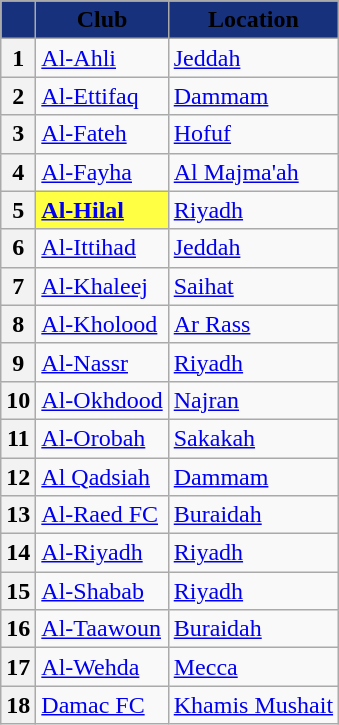<table class="wikitable sortable" style="text-align:left">
<tr>
<th style="background:#17317c;"></th>
<th style="background:#17317c;"><span>Club</span></th>
<th style="background:#17317c;"><span>Location</span></th>
</tr>
<tr>
<th>1</th>
<td><a href='#'>Al-Ahli</a></td>
<td><a href='#'>Jeddah</a></td>
</tr>
<tr>
<th>2</th>
<td><a href='#'>Al-Ettifaq</a></td>
<td><a href='#'>Dammam</a></td>
</tr>
<tr>
<th>3</th>
<td><a href='#'>Al-Fateh</a></td>
<td><a href='#'>Hofuf</a></td>
</tr>
<tr>
<th>4</th>
<td><a href='#'>Al-Fayha</a></td>
<td><a href='#'>Al Majma'ah</a></td>
</tr>
<tr>
<th>5</th>
<td bgcolor=#ffff44><strong><a href='#'>Al-Hilal</a></strong></td>
<td><a href='#'>Riyadh</a></td>
</tr>
<tr>
<th>6</th>
<td><a href='#'>Al-Ittihad</a></td>
<td><a href='#'>Jeddah</a></td>
</tr>
<tr>
<th>7</th>
<td><a href='#'>Al-Khaleej</a></td>
<td><a href='#'>Saihat</a></td>
</tr>
<tr>
<th>8</th>
<td><a href='#'>Al-Kholood</a></td>
<td><a href='#'>Ar Rass</a></td>
</tr>
<tr>
<th>9</th>
<td><a href='#'>Al-Nassr</a></td>
<td><a href='#'>Riyadh</a></td>
</tr>
<tr>
<th>10</th>
<td><a href='#'>Al-Okhdood</a></td>
<td><a href='#'>Najran</a></td>
</tr>
<tr>
<th>11</th>
<td><a href='#'>Al-Orobah</a></td>
<td><a href='#'>Sakakah</a></td>
</tr>
<tr>
<th>12</th>
<td><a href='#'>Al Qadsiah</a></td>
<td><a href='#'>Dammam</a></td>
</tr>
<tr>
<th>13</th>
<td><a href='#'>Al-Raed FC</a></td>
<td><a href='#'>Buraidah</a></td>
</tr>
<tr>
<th>14</th>
<td><a href='#'>Al-Riyadh</a></td>
<td><a href='#'>Riyadh</a></td>
</tr>
<tr>
<th>15</th>
<td><a href='#'>Al-Shabab</a></td>
<td><a href='#'>Riyadh</a></td>
</tr>
<tr>
<th>16</th>
<td><a href='#'>Al-Taawoun</a></td>
<td><a href='#'>Buraidah</a></td>
</tr>
<tr>
<th>17</th>
<td><a href='#'>Al-Wehda</a></td>
<td><a href='#'>Mecca</a></td>
</tr>
<tr>
<th>18</th>
<td><a href='#'>Damac FC</a></td>
<td><a href='#'>Khamis Mushait</a></td>
</tr>
</table>
